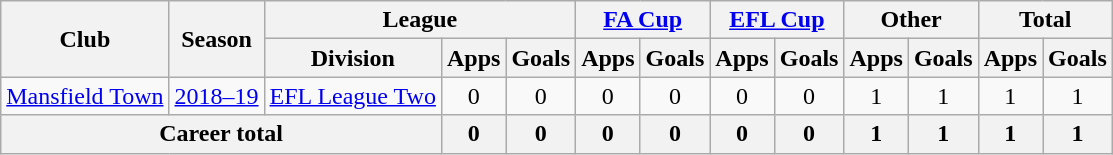<table class="wikitable" style="text-align:center;">
<tr>
<th rowspan="2">Club</th>
<th rowspan="2">Season</th>
<th colspan="3">League</th>
<th colspan="2"><a href='#'>FA Cup</a></th>
<th colspan="2"><a href='#'>EFL Cup</a></th>
<th colspan="2">Other</th>
<th colspan="2">Total</th>
</tr>
<tr>
<th>Division</th>
<th>Apps</th>
<th>Goals</th>
<th>Apps</th>
<th>Goals</th>
<th>Apps</th>
<th>Goals</th>
<th>Apps</th>
<th>Goals</th>
<th>Apps</th>
<th>Goals</th>
</tr>
<tr>
<td><a href='#'>Mansfield Town</a></td>
<td><a href='#'>2018–19</a></td>
<td><a href='#'>EFL League Two</a></td>
<td>0</td>
<td>0</td>
<td>0</td>
<td>0</td>
<td>0</td>
<td>0</td>
<td>1</td>
<td>1</td>
<td>1</td>
<td>1</td>
</tr>
<tr>
<th colspan="3">Career total</th>
<th>0</th>
<th>0</th>
<th>0</th>
<th>0</th>
<th>0</th>
<th>0</th>
<th>1</th>
<th>1</th>
<th>1</th>
<th>1</th>
</tr>
</table>
